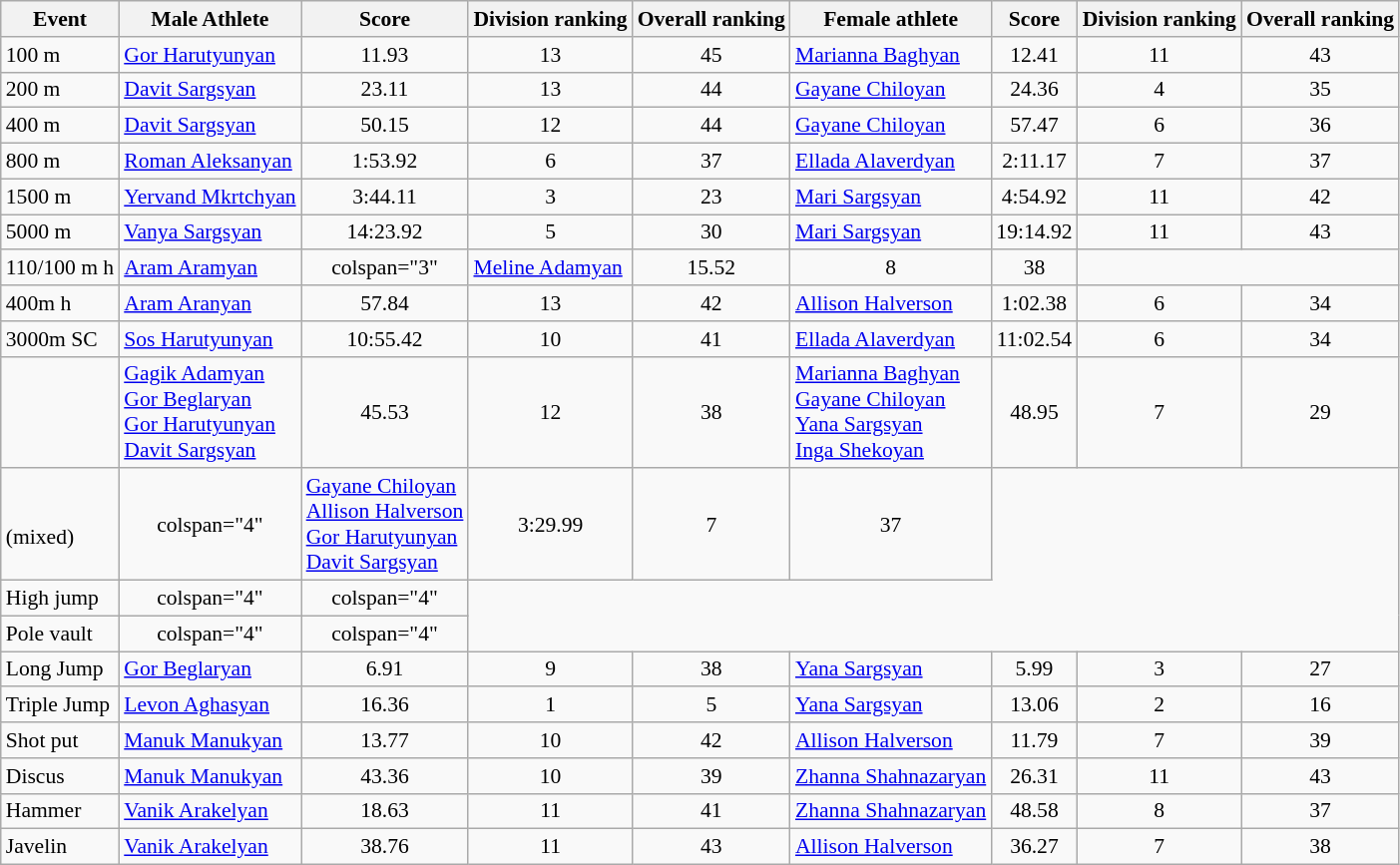<table class="wikitable" style="text-align:center; font-size:90%">
<tr>
<th>Event</th>
<th>Male Athlete</th>
<th>Score</th>
<th>Division ranking</th>
<th>Overall ranking</th>
<th>Female athlete</th>
<th>Score</th>
<th>Division ranking</th>
<th>Overall ranking</th>
</tr>
<tr>
<td align="left">100 m</td>
<td align="left"><a href='#'>Gor Harutyunyan</a></td>
<td>11.93</td>
<td>13</td>
<td>45</td>
<td align="left"><a href='#'>Marianna Baghyan</a></td>
<td>12.41</td>
<td>11</td>
<td>43</td>
</tr>
<tr>
<td align="left">200 m</td>
<td align="left"><a href='#'>Davit Sargsyan</a></td>
<td>23.11</td>
<td>13</td>
<td>44</td>
<td align="left"><a href='#'>Gayane Chiloyan</a></td>
<td>24.36</td>
<td>4</td>
<td>35</td>
</tr>
<tr>
<td align="left">400 m</td>
<td align="left"><a href='#'>Davit Sargsyan</a></td>
<td>50.15</td>
<td>12</td>
<td>44</td>
<td align="left"><a href='#'>Gayane Chiloyan</a></td>
<td>57.47</td>
<td>6</td>
<td>36</td>
</tr>
<tr>
<td align="left">800 m</td>
<td align="left"><a href='#'>Roman Aleksanyan</a></td>
<td>1:53.92</td>
<td>6</td>
<td>37</td>
<td align="left"><a href='#'>Ellada Alaverdyan</a></td>
<td>2:11.17</td>
<td>7</td>
<td>37</td>
</tr>
<tr>
<td align="left">1500 m</td>
<td align="left"><a href='#'>Yervand Mkrtchyan</a></td>
<td>3:44.11</td>
<td>3</td>
<td>23</td>
<td align="left"><a href='#'>Mari Sargsyan</a></td>
<td>4:54.92</td>
<td>11</td>
<td>42</td>
</tr>
<tr>
<td align="left">5000 m</td>
<td align="left"><a href='#'>Vanya Sargsyan</a></td>
<td>14:23.92</td>
<td>5</td>
<td>30</td>
<td align="left"><a href='#'>Mari Sargsyan</a></td>
<td>19:14.92</td>
<td>11</td>
<td>43</td>
</tr>
<tr>
<td align="left">110/100 m h</td>
<td align="left"><a href='#'>Aram Aramyan</a></td>
<td>colspan="3" </td>
<td align="left"><a href='#'>Meline Adamyan</a></td>
<td>15.52</td>
<td>8</td>
<td>38</td>
</tr>
<tr>
<td align="left">400m h</td>
<td align="left"><a href='#'>Aram Aranyan</a></td>
<td>57.84</td>
<td>13</td>
<td>42</td>
<td align="left"><a href='#'>Allison Halverson</a></td>
<td>1:02.38</td>
<td>6</td>
<td>34</td>
</tr>
<tr>
<td align="left">3000m SC</td>
<td align="left"><a href='#'>Sos Harutyunyan</a></td>
<td>10:55.42</td>
<td>10</td>
<td>41</td>
<td align="left"><a href='#'>Ellada Alaverdyan</a></td>
<td>11:02.54</td>
<td>6</td>
<td>34</td>
</tr>
<tr>
<td align="left"></td>
<td align="left"><a href='#'>Gagik Adamyan</a><br><a href='#'>Gor Beglaryan</a><br><a href='#'>Gor Harutyunyan</a><br><a href='#'>Davit Sargsyan</a></td>
<td>45.53</td>
<td>12</td>
<td>38</td>
<td align="left"><a href='#'>Marianna Baghyan</a><br><a href='#'>Gayane Chiloyan</a><br><a href='#'>Yana Sargsyan</a><br><a href='#'>Inga Shekoyan</a></td>
<td>48.95</td>
<td>7</td>
<td>29</td>
</tr>
<tr>
<td align="left"><br>(mixed)</td>
<td>colspan="4" </td>
<td align="left"><a href='#'>Gayane Chiloyan</a><br><a href='#'>Allison Halverson</a><br><a href='#'>Gor Harutyunyan</a><br><a href='#'>Davit Sargsyan</a></td>
<td>3:29.99</td>
<td>7</td>
<td>37</td>
</tr>
<tr>
<td align="left">High jump</td>
<td>colspan="4" </td>
<td>colspan="4" </td>
</tr>
<tr>
<td align="left">Pole vault</td>
<td>colspan="4" </td>
<td>colspan="4" </td>
</tr>
<tr>
<td align="left">Long Jump</td>
<td align="left"><a href='#'>Gor Beglaryan</a></td>
<td>6.91</td>
<td>9</td>
<td>38</td>
<td align="left"><a href='#'>Yana Sargsyan</a></td>
<td>5.99</td>
<td>3</td>
<td>27</td>
</tr>
<tr>
<td align="left">Triple Jump</td>
<td align="left"><a href='#'>Levon Aghasyan</a></td>
<td>16.36</td>
<td>1</td>
<td>5</td>
<td align="left"><a href='#'>Yana Sargsyan</a></td>
<td>13.06</td>
<td>2</td>
<td>16</td>
</tr>
<tr>
<td align="left">Shot put</td>
<td align="left"><a href='#'>Manuk Manukyan</a></td>
<td>13.77</td>
<td>10</td>
<td>42</td>
<td align="left"><a href='#'>Allison Halverson</a></td>
<td>11.79</td>
<td>7</td>
<td>39</td>
</tr>
<tr>
<td align="left">Discus</td>
<td align="left"><a href='#'>Manuk Manukyan</a></td>
<td>43.36</td>
<td>10</td>
<td>39</td>
<td align="left"><a href='#'>Zhanna Shahnazaryan</a></td>
<td>26.31</td>
<td>11</td>
<td>43</td>
</tr>
<tr>
<td align="left">Hammer</td>
<td align="left"><a href='#'>Vanik Arakelyan</a></td>
<td>18.63</td>
<td>11</td>
<td>41</td>
<td align="left"><a href='#'>Zhanna Shahnazaryan</a></td>
<td>48.58</td>
<td>8</td>
<td>37</td>
</tr>
<tr>
<td align="left">Javelin</td>
<td align="left"><a href='#'>Vanik Arakelyan</a></td>
<td>38.76</td>
<td>11</td>
<td>43</td>
<td align="left"><a href='#'>Allison Halverson</a></td>
<td>36.27</td>
<td>7</td>
<td>38</td>
</tr>
</table>
